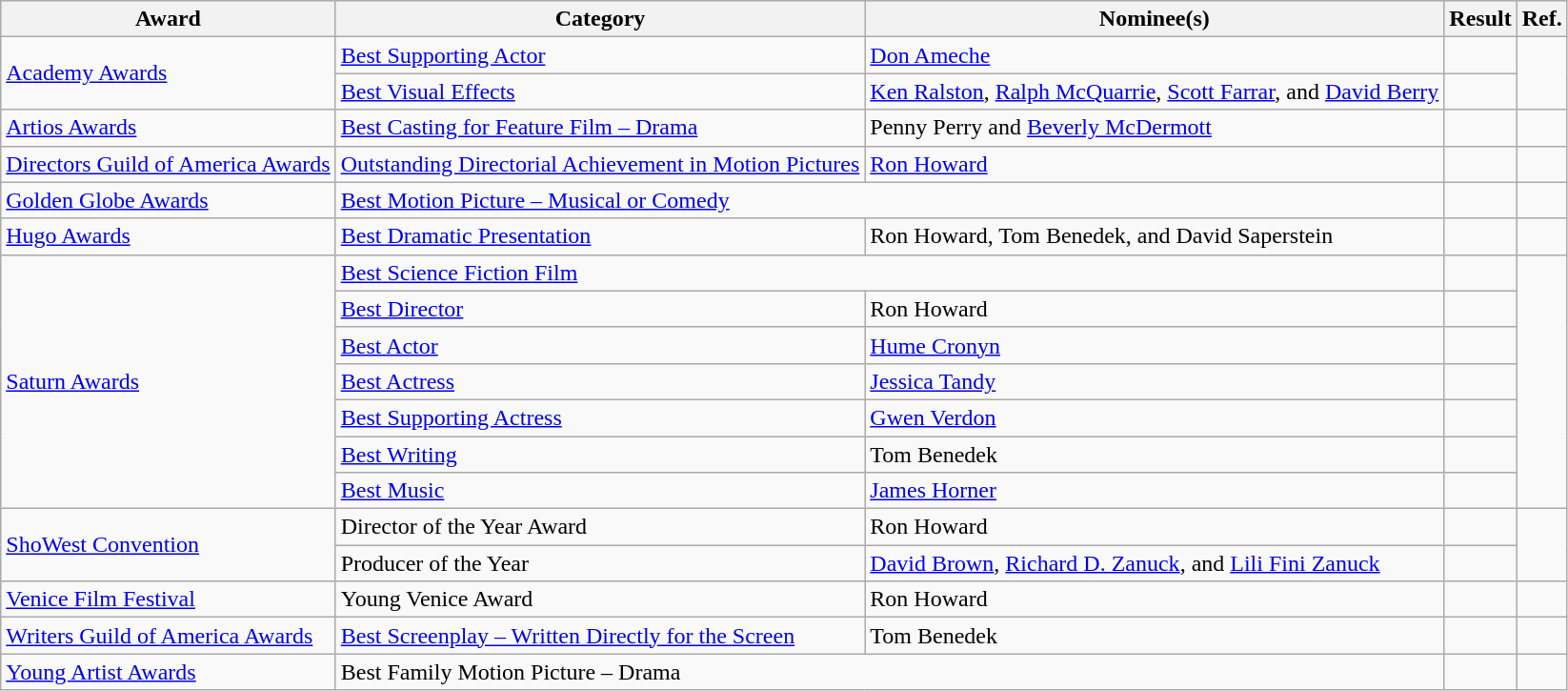<table class="wikitable plainrowheaders">
<tr>
<th>Award</th>
<th>Category</th>
<th>Nominee(s)</th>
<th>Result</th>
<th>Ref.</th>
</tr>
<tr>
<td rowspan="2"><a href='#'>Academy Awards</a></td>
<td><a href='#'>Best Supporting Actor</a></td>
<td><a href='#'>Don Ameche</a></td>
<td></td>
<td rowspan="2" align="center"><br></td>
</tr>
<tr>
<td><a href='#'>Best Visual Effects</a></td>
<td><a href='#'>Ken Ralston</a>, <a href='#'>Ralph McQuarrie</a>, <a href='#'>Scott Farrar</a>, and <a href='#'>David Berry</a></td>
<td></td>
</tr>
<tr>
<td><a href='#'>Artios Awards</a></td>
<td><a href='#'>Best Casting for Feature Film – Drama</a></td>
<td>Penny Perry and <a href='#'>Beverly McDermott</a></td>
<td></td>
<td align="center"></td>
</tr>
<tr>
<td><a href='#'>Directors Guild of America Awards</a></td>
<td><a href='#'>Outstanding Directorial Achievement in Motion Pictures</a></td>
<td><a href='#'>Ron Howard</a></td>
<td></td>
<td align="center"></td>
</tr>
<tr>
<td><a href='#'>Golden Globe Awards</a></td>
<td colspan="2"><a href='#'>Best Motion Picture – Musical or Comedy</a></td>
<td></td>
<td align="center"></td>
</tr>
<tr>
<td><a href='#'>Hugo Awards</a></td>
<td><a href='#'>Best Dramatic Presentation</a></td>
<td>Ron Howard, Tom Benedek, and David Saperstein</td>
<td></td>
<td align="center"></td>
</tr>
<tr>
<td rowspan="7"><a href='#'>Saturn Awards</a></td>
<td colspan="2"><a href='#'>Best Science Fiction Film</a></td>
<td></td>
<td rowspan="7" align="center"></td>
</tr>
<tr>
<td><a href='#'>Best Director</a></td>
<td>Ron Howard</td>
<td></td>
</tr>
<tr>
<td><a href='#'>Best Actor</a></td>
<td><a href='#'>Hume Cronyn</a></td>
<td></td>
</tr>
<tr>
<td><a href='#'>Best Actress</a></td>
<td><a href='#'>Jessica Tandy</a></td>
<td></td>
</tr>
<tr>
<td><a href='#'>Best Supporting Actress</a></td>
<td><a href='#'>Gwen Verdon</a></td>
<td></td>
</tr>
<tr>
<td><a href='#'>Best Writing</a></td>
<td>Tom Benedek</td>
<td></td>
</tr>
<tr>
<td><a href='#'>Best Music</a></td>
<td><a href='#'>James Horner</a></td>
<td></td>
</tr>
<tr>
<td rowspan="2"><a href='#'>ShoWest Convention</a></td>
<td>Director of the Year Award</td>
<td>Ron Howard</td>
<td></td>
<td rowspan="2" align="center"></td>
</tr>
<tr>
<td>Producer of the Year</td>
<td><a href='#'>David Brown</a>, <a href='#'>Richard D. Zanuck</a>, and <a href='#'>Lili Fini Zanuck</a></td>
<td></td>
</tr>
<tr>
<td><a href='#'>Venice Film Festival</a></td>
<td>Young Venice Award</td>
<td>Ron Howard</td>
<td></td>
<td align="center"></td>
</tr>
<tr>
<td><a href='#'>Writers Guild of America Awards</a></td>
<td><a href='#'>Best Screenplay – Written Directly for the Screen</a></td>
<td>Tom Benedek</td>
<td></td>
<td align="center"></td>
</tr>
<tr>
<td><a href='#'>Young Artist Awards</a></td>
<td colspan="2">Best Family Motion Picture – Drama</td>
<td></td>
<td align="center"></td>
</tr>
</table>
